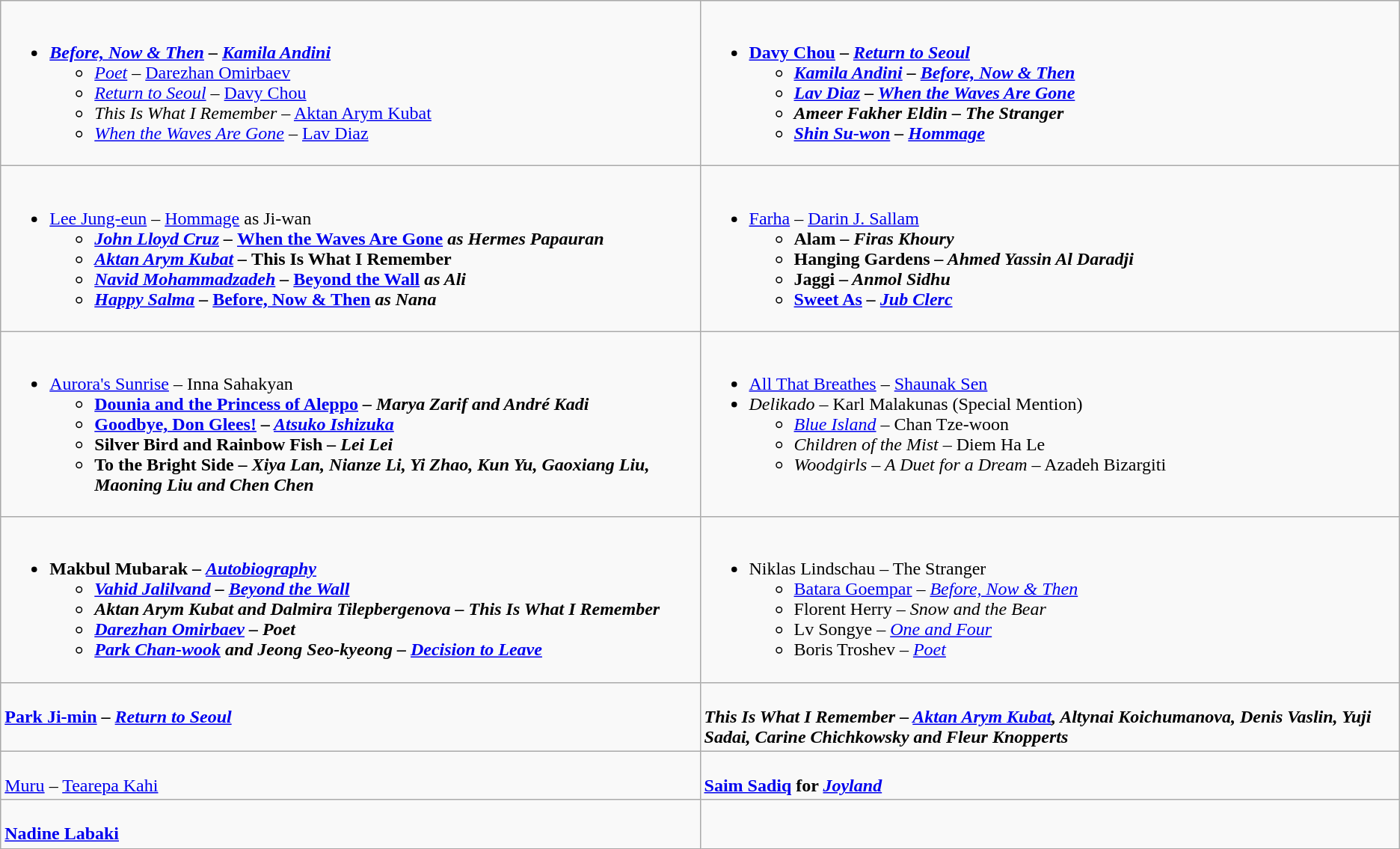<table class="wikitable">
<tr>
<td style="vertical-align:top;" width="50%"><br><ul><li><strong><em><a href='#'>Before, Now & Then</a> – <a href='#'>Kamila Andini</a></em></strong> <ul><li><em><a href='#'>Poet</a></em> – <a href='#'>Darezhan Omirbaev</a> </li><li><em><a href='#'>Return to Seoul</a></em> – <a href='#'>Davy Chou</a>     </li><li><em>This Is What I Remember</em> – <a href='#'>Aktan Arym Kubat</a>    </li><li><em><a href='#'>When the Waves Are Gone</a></em> – <a href='#'>Lav Diaz</a>    </li></ul></li></ul></td>
<td style="vertical-align:top;" width="50%"><br><ul><li><strong><a href='#'>Davy Chou</a> – <em><a href='#'>Return to Seoul</a><strong><em>  <ul><li><a href='#'>Kamila Andini</a> – </em><a href='#'>Before, Now & Then</a><em> </li><li><a href='#'>Lav Diaz</a> – </em><a href='#'>When the Waves Are Gone</a><em> </li><li>Ameer Fakher Eldin – </em>The Stranger<em> </li><li><a href='#'>Shin Su-won</a> – </em><a href='#'>Hommage</a><em> </li></ul></li></ul></td>
</tr>
<tr>
<td style="vertical-align:top;" width="50%"><br><ul><li></em></strong><a href='#'>Lee Jung-eun</a> – <a href='#'>Hommage</a> as Ji-wan<strong><em> <ul><li><a href='#'>John Lloyd Cruz</a> – </em><a href='#'>When the Waves Are Gone</a><em> as Hermes Papauran </li><li><a href='#'>Aktan Arym Kubat</a> – </em>This Is What I Remember<em> </li><li><a href='#'>Navid Mohammadzadeh</a> – </em><a href='#'>Beyond the Wall</a><em> as Ali </li><li><a href='#'>Happy Salma</a> – </em><a href='#'>Before, Now & Then</a><em> as Nana </li></ul></li></ul></td>
<td style="vertical-align:top;" width="50%"><br><ul><li></em></strong><a href='#'>Farha</a> – <a href='#'>Darin J. Sallam</a><strong><em>    <ul><li></em>Alam<em> – Firas Khoury     </li><li></em>Hanging Gardens<em> – Ahmed Yassin Al Daradji      </li><li></em>Jaggi<em> – Anmol Sidhu </li><li></em><a href='#'>Sweet As</a><em> – <a href='#'>Jub Clerc</a> </li></ul></li></ul></td>
</tr>
<tr>
<td style="vertical-align:top;" width="50%"><br><ul><li></em></strong><a href='#'>Aurora's Sunrise</a> – Inna Sahakyan<strong><em>   <ul><li></em><a href='#'>Dounia and the Princess of Aleppo</a><em> – Marya Zarif and André Kadi </li><li></em><a href='#'>Goodbye, Don Glees!</a><em> – <a href='#'>Atsuko Ishizuka</a> </li><li></em>Silver Bird and Rainbow Fish<em> – Lei Lei   </li><li></em>To the Bright Side<em> – Xiya Lan, Nianze Li, Yi Zhao, Kun Yu, Gaoxiang Liu, Maoning Liu and Chen Chen </li></ul></li></ul></td>
<td style="vertical-align:top;" width="50%"><br><ul><li></em></strong><a href='#'>All That Breathes</a></em> – <a href='#'>Shaunak Sen</a></strong>   </li><li><em>Delikado</em> – Karl Malakunas      (Special Mention)<ul><li><em><a href='#'>Blue Island</a></em> – Chan Tze-woon  </li><li><em>Children of the Mist</em> – Diem Ha Le </li><li><em>Woodgirls – A Duet for a Dream</em> – Azadeh Bizargiti  </li></ul></li></ul></td>
</tr>
<tr>
<td style="vertical-align:top;" width="50%"><br><ul><li><strong>Makbul Mubarak – <em><a href='#'>Autobiography</a><strong><em> <ul><li><a href='#'>Vahid Jalilvand</a> – </em><a href='#'>Beyond the Wall</a><em> </li><li>Aktan Arym Kubat and Dalmira Tilepbergenova – </em>This Is What I Remember<em> </li><li><a href='#'>Darezhan Omirbaev</a> – </em>Poet<em> </li><li><a href='#'>Park Chan-wook</a> and Jeong Seo-kyeong – </em><a href='#'>Decision to Leave</a><em> </li></ul></li></ul></td>
<td style="vertical-align:top;" width="50%"><br><ul><li></strong>Niklas Lindschau – </em>The Stranger</em></strong> <ul><li><a href='#'>Batara Goempar</a> – <em><a href='#'>Before, Now & Then</a></em> </li><li>Florent Herry – <em>Snow and the Bear</em> </li><li>Lv Songye – <em><a href='#'>One and Four</a></em> </li><li>Boris Troshev – <em><a href='#'>Poet</a></em> </li></ul></li></ul></td>
</tr>
<tr>
<td style="vertical-align:top;" width="50%"><br><strong><a href='#'>Park Ji-min</a> – <em><a href='#'>Return to Seoul</a></em></strong></td>
<td style="vertical-align:top;" width="50%"><br><strong><em>This Is What I Remember<em> – <a href='#'>Aktan Arym Kubat</a>, Altynai Koichumanova, Denis Vaslin, Yuji Sadai, Carine Chichkowsky and Fleur Knopperts    <strong></td>
</tr>
<tr>
<td style="vertical-align:top;" width="50%"><br></em></strong><a href='#'>Muru</a></em> – <a href='#'>Tearepa Kahi</a> </strong></td>
<td style="vertical-align:top;" width="50%"><br><strong><a href='#'>Saim Sadiq</a> for <em><a href='#'>Joyland</a></em> </strong></td>
</tr>
<tr>
<td style="vertical-align:top;" width="50%"><br><strong><a href='#'>Nadine Labaki</a> </strong></td>
</tr>
</table>
